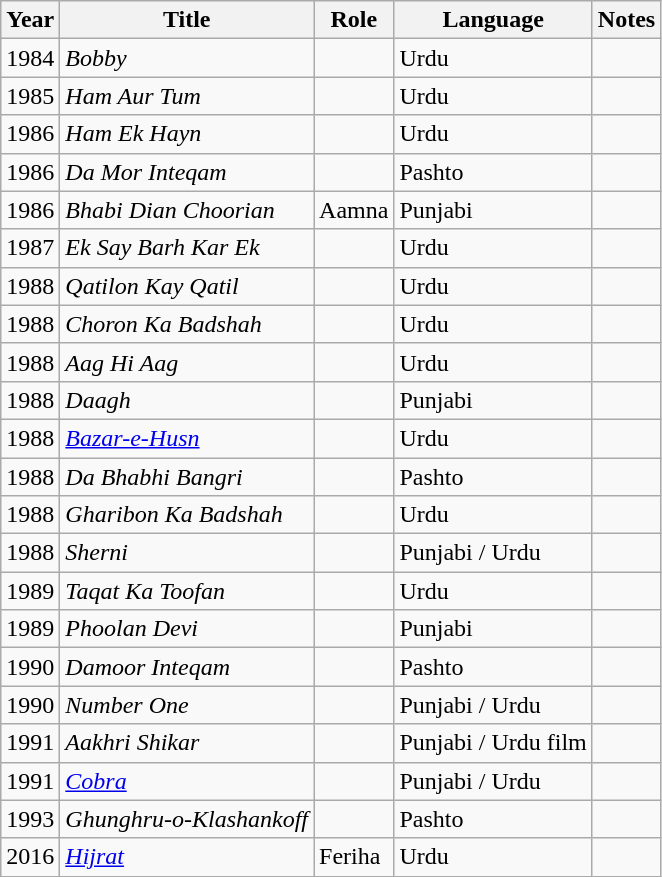<table class="wikitable sortable">
<tr>
<th>Year</th>
<th>Title</th>
<th>Role</th>
<th>Language</th>
<th class="unsortable">Notes</th>
</tr>
<tr>
<td>1984</td>
<td><em>Bobby</em></td>
<td></td>
<td>Urdu</td>
<td></td>
</tr>
<tr>
<td>1985</td>
<td><em>Ham Aur Tum</em></td>
<td></td>
<td>Urdu</td>
<td></td>
</tr>
<tr>
<td>1986</td>
<td><em>Ham Ek Hayn</em></td>
<td></td>
<td>Urdu</td>
<td></td>
</tr>
<tr>
<td>1986</td>
<td><em>Da Mor Inteqam</em></td>
<td></td>
<td>Pashto</td>
<td></td>
</tr>
<tr>
<td>1986</td>
<td><em>Bhabi Dian Choorian</em></td>
<td>Aamna</td>
<td>Punjabi</td>
<td></td>
</tr>
<tr>
<td>1987</td>
<td><em>Ek Say Barh Kar Ek</em></td>
<td></td>
<td>Urdu</td>
<td></td>
</tr>
<tr>
<td>1988</td>
<td><em>Qatilon Kay Qatil</em></td>
<td></td>
<td>Urdu</td>
<td></td>
</tr>
<tr>
<td>1988</td>
<td><em>Choron Ka Badshah</em></td>
<td></td>
<td>Urdu</td>
<td></td>
</tr>
<tr>
<td>1988</td>
<td><em>Aag Hi Aag</em></td>
<td></td>
<td>Urdu</td>
<td></td>
</tr>
<tr>
<td>1988</td>
<td><em>Daagh</em></td>
<td></td>
<td>Punjabi</td>
<td></td>
</tr>
<tr>
<td>1988</td>
<td><em><a href='#'>Bazar-e-Husn</a></em></td>
<td></td>
<td>Urdu</td>
<td></td>
</tr>
<tr>
<td>1988</td>
<td><em>Da Bhabhi Bangri</em></td>
<td></td>
<td>Pashto</td>
<td></td>
</tr>
<tr>
<td>1988</td>
<td><em>Gharibon Ka Badshah</em></td>
<td></td>
<td>Urdu</td>
<td></td>
</tr>
<tr>
<td>1988</td>
<td><em>Sherni</em></td>
<td></td>
<td>Punjabi / Urdu</td>
<td></td>
</tr>
<tr>
<td>1989</td>
<td><em>Taqat Ka Toofan</em></td>
<td></td>
<td>Urdu</td>
<td></td>
</tr>
<tr>
<td>1989</td>
<td><em>Phoolan Devi</em></td>
<td></td>
<td>Punjabi</td>
<td></td>
</tr>
<tr>
<td>1990</td>
<td><em>Damoor Inteqam</em></td>
<td></td>
<td>Pashto</td>
<td></td>
</tr>
<tr>
<td>1990</td>
<td><em>Number One</em></td>
<td></td>
<td>Punjabi / Urdu</td>
<td></td>
</tr>
<tr>
<td>1991</td>
<td><em>Aakhri Shikar</em></td>
<td></td>
<td>Punjabi / Urdu film</td>
<td></td>
</tr>
<tr>
<td>1991</td>
<td><em><a href='#'>Cobra</a></em></td>
<td></td>
<td>Punjabi / Urdu</td>
<td></td>
</tr>
<tr>
<td>1993</td>
<td><em>Ghunghru-o-Klashankoff</em></td>
<td></td>
<td>Pashto</td>
<td></td>
</tr>
<tr>
<td>2016</td>
<td><em><a href='#'>Hijrat</a></em></td>
<td>Feriha</td>
<td>Urdu</td>
<td></td>
</tr>
</table>
